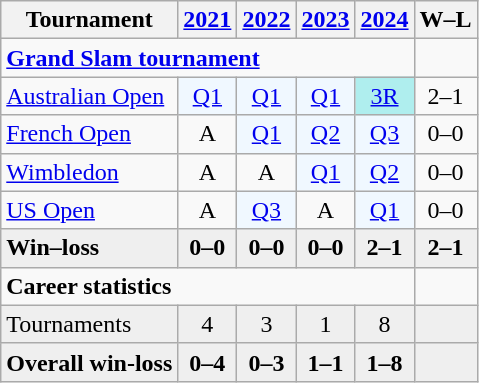<table class="wikitable" style="text-align:center">
<tr>
<th>Tournament</th>
<th><a href='#'>2021</a></th>
<th><a href='#'>2022</a></th>
<th><a href='#'>2023</a></th>
<th><a href='#'>2024</a></th>
<th>W–L</th>
</tr>
<tr>
<td align="left" colspan="5"><strong><a href='#'>Grand Slam tournament</a></strong></td>
</tr>
<tr>
<td align="left"><a href='#'>Australian Open</a></td>
<td bgcolor=f0f8ff><a href='#'>Q1</a></td>
<td bgcolor=f0f8ff><a href='#'>Q1</a></td>
<td bgcolor=f0f8ff><a href='#'>Q1</a></td>
<td bgcolor=afeeee><a href='#'>3R</a></td>
<td>2–1</td>
</tr>
<tr>
<td align="left"><a href='#'>French Open</a></td>
<td>A</td>
<td bgcolor=f0f8ff><a href='#'>Q1</a></td>
<td bgcolor=f0f8ff><a href='#'>Q2</a></td>
<td bgcolor=f0f8ff><a href='#'>Q3</a></td>
<td>0–0</td>
</tr>
<tr>
<td align="left"><a href='#'>Wimbledon</a></td>
<td>A</td>
<td>A</td>
<td bgcolor=f0f8ff><a href='#'>Q1</a></td>
<td bgcolor=f0f8ff><a href='#'>Q2</a></td>
<td>0–0</td>
</tr>
<tr>
<td align="left"><a href='#'>US Open</a></td>
<td>A</td>
<td bgcolor=f0f8ff><a href='#'>Q3</a></td>
<td>A</td>
<td bgcolor=f0f8ff><a href='#'>Q1</a></td>
<td>0–0</td>
</tr>
<tr style="background:#efefef;font-weight:bold">
<td align="left">Win–loss</td>
<td>0–0</td>
<td>0–0</td>
<td>0–0</td>
<td>2–1</td>
<td>2–1</td>
</tr>
<tr>
<td align="left" colspan="5"><strong>Career statistics</strong></td>
</tr>
<tr bgcolor=efefef>
<td align="left">Tournaments</td>
<td>4</td>
<td>3</td>
<td>1</td>
<td>8</td>
<td></td>
</tr>
<tr style="background:#efefef;font-weight:bold">
<td align="left">Overall win-loss</td>
<td>0–4</td>
<td>0–3</td>
<td>1–1</td>
<td>1–8</td>
<td></td>
</tr>
</table>
